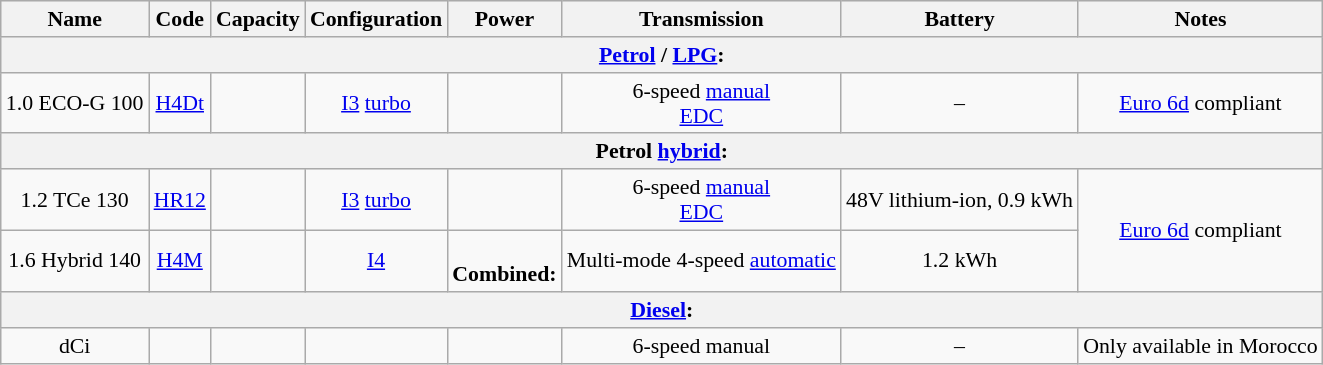<table class="wikitable" style="text-align:center; font-size:91%;">
<tr style="background:#efefef;">
<th>Name</th>
<th>Code</th>
<th>Capacity</th>
<th>Configuration</th>
<th>Power</th>
<th>Transmission</th>
<th>Battery</th>
<th>Notes</th>
</tr>
<tr>
<th colspan="8"><strong><a href='#'>Petrol</a> / <a href='#'>LPG</a>:</strong></th>
</tr>
<tr>
<td>1.0 ECO-G 100</td>
<td><a href='#'>H4Dt</a></td>
<td></td>
<td><a href='#'>I3</a> <a href='#'>turbo</a></td>
<td></td>
<td>6-speed <a href='#'>manual</a><br><a href='#'>EDC</a></td>
<td>–</td>
<td><a href='#'>Euro 6d</a> compliant</td>
</tr>
<tr>
<th colspan="8"><strong>Petrol <a href='#'>hybrid</a>:</strong></th>
</tr>
<tr>
<td>1.2 TCe 130</td>
<td><a href='#'>HR12</a></td>
<td></td>
<td><a href='#'>I3</a> <a href='#'>turbo</a></td>
<td></td>
<td>6-speed <a href='#'>manual</a><br><a href='#'>EDC</a></td>
<td>48V lithium-ion, 0.9 kWh</td>
<td rowspan="2"><a href='#'>Euro 6d</a> compliant</td>
</tr>
<tr>
<td>1.6 Hybrid 140</td>
<td><a href='#'>H4M</a></td>
<td></td>
<td><a href='#'>I4</a></td>
<td><br><strong>Combined:</strong> </td>
<td>Multi-mode 4-speed <a href='#'>automatic</a></td>
<td>1.2 kWh</td>
</tr>
<tr>
<th colspan="8"><strong><a href='#'>Diesel</a>:</strong></th>
</tr>
<tr>
<td>dCi</td>
<td></td>
<td></td>
<td></td>
<td></td>
<td>6-speed manual</td>
<td>–</td>
<td>Only available in Morocco</td>
</tr>
</table>
